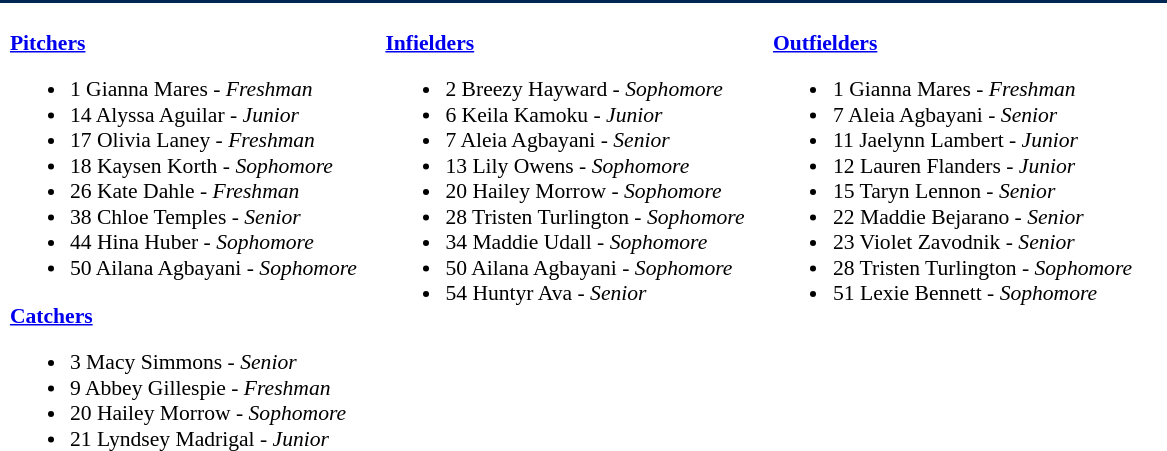<table class="toccolours" style="border-collapse:collapse; font-size:90%;">
<tr>
<td colspan="7" style=background:#002654;color:#FFFFFF; border: 2px solid #FFFFFF;></td>
</tr>
<tr>
</tr>
<tr>
<td width="03"> </td>
<td valign="top"><br><strong><a href='#'>Pitchers</a></strong><ul><li>1 Gianna Mares - <em>Freshman</em></li><li>14 Alyssa Aguilar - <em>Junior</em></li><li>17 Olivia Laney - <em>Freshman</em></li><li>18 Kaysen Korth - <em>Sophomore</em></li><li>26 Kate Dahle - <em>Freshman</em></li><li>38 Chloe Temples - <em>Senior</em></li><li>44 Hina Huber - <em>Sophomore</em></li><li>50 Ailana Agbayani - <em>Sophomore</em></li></ul><strong><a href='#'>Catchers</a></strong><ul><li>3 Macy Simmons - <em>Senior</em></li><li>9 Abbey Gillespie - <em>Freshman</em></li><li>20 Hailey Morrow - <em>Sophomore</em></li><li>21 Lyndsey Madrigal - <em>Junior</em></li></ul></td>
<td width="15"> </td>
<td valign="top"><br><strong><a href='#'>Infielders</a></strong><ul><li>2 Breezy Hayward - <em>Sophomore</em></li><li>6 Keila Kamoku - <em>Junior</em></li><li>7 Aleia Agbayani - <em>Senior</em></li><li>13 Lily Owens - <em>Sophomore</em></li><li>20 Hailey Morrow - <em>Sophomore</em></li><li>28 Tristen Turlington - <em>Sophomore</em></li><li>34 Maddie Udall - <em>Sophomore</em></li><li>50 Ailana Agbayani - <em>Sophomore</em></li><li>54 Huntyr Ava - <em>Senior</em></li></ul></td>
<td width="15"> </td>
<td valign="top"><br><strong><a href='#'>Outfielders</a></strong><ul><li>1 Gianna Mares - <em>Freshman</em></li><li>7 Aleia Agbayani - <em>Senior</em></li><li>11 Jaelynn Lambert - <em>Junior</em></li><li>12 Lauren Flanders - <em>Junior</em></li><li>15 Taryn Lennon - <em>Senior</em></li><li>22 Maddie Bejarano - <em>Senior</em></li><li>23 Violet Zavodnik - <em>Senior</em></li><li>28 Tristen Turlington - <em>Sophomore</em></li><li>51 Lexie Bennett - <em>Sophomore</em></li></ul></td>
<td width="20"> </td>
</tr>
</table>
